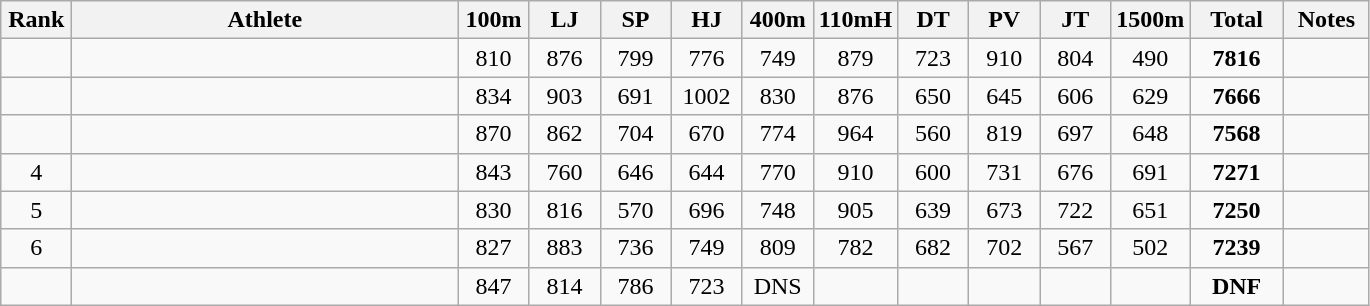<table class=wikitable style="text-align:center">
<tr>
<th width=40>Rank</th>
<th width=250>Athlete</th>
<th width=40>100m</th>
<th width=40>LJ</th>
<th width=40>SP</th>
<th width=40>HJ</th>
<th width=40>400m</th>
<th width=40>110mH</th>
<th width=40>DT</th>
<th width=40>PV</th>
<th width=40>JT</th>
<th width=40>1500m</th>
<th width=55>Total</th>
<th width=50>Notes</th>
</tr>
<tr>
<td></td>
<td align="left"></td>
<td>810</td>
<td>876</td>
<td>799</td>
<td>776</td>
<td>749</td>
<td>879</td>
<td>723</td>
<td>910</td>
<td>804</td>
<td>490</td>
<td><strong>7816</strong></td>
<td></td>
</tr>
<tr>
<td></td>
<td align="left"></td>
<td>834</td>
<td>903</td>
<td>691</td>
<td>1002</td>
<td>830</td>
<td>876</td>
<td>650</td>
<td>645</td>
<td>606</td>
<td>629</td>
<td><strong>7666</strong></td>
<td></td>
</tr>
<tr>
<td></td>
<td align="left"></td>
<td>870</td>
<td>862</td>
<td>704</td>
<td>670</td>
<td>774</td>
<td>964</td>
<td>560</td>
<td>819</td>
<td>697</td>
<td>648</td>
<td><strong>7568</strong></td>
<td></td>
</tr>
<tr>
<td>4</td>
<td align="left"></td>
<td>843</td>
<td>760</td>
<td>646</td>
<td>644</td>
<td>770</td>
<td>910</td>
<td>600</td>
<td>731</td>
<td>676</td>
<td>691</td>
<td><strong>7271</strong></td>
<td></td>
</tr>
<tr>
<td>5</td>
<td align="left"></td>
<td>830</td>
<td>816</td>
<td>570</td>
<td>696</td>
<td>748</td>
<td>905</td>
<td>639</td>
<td>673</td>
<td>722</td>
<td>651</td>
<td><strong>7250</strong></td>
<td></td>
</tr>
<tr>
<td>6</td>
<td align="left"></td>
<td>827</td>
<td>883</td>
<td>736</td>
<td>749</td>
<td>809</td>
<td>782</td>
<td>682</td>
<td>702</td>
<td>567</td>
<td>502</td>
<td><strong>7239</strong></td>
<td></td>
</tr>
<tr>
<td></td>
<td align="left"></td>
<td>847</td>
<td>814</td>
<td>786</td>
<td>723</td>
<td>DNS</td>
<td></td>
<td></td>
<td></td>
<td></td>
<td></td>
<td><strong>DNF</strong></td>
<td></td>
</tr>
</table>
